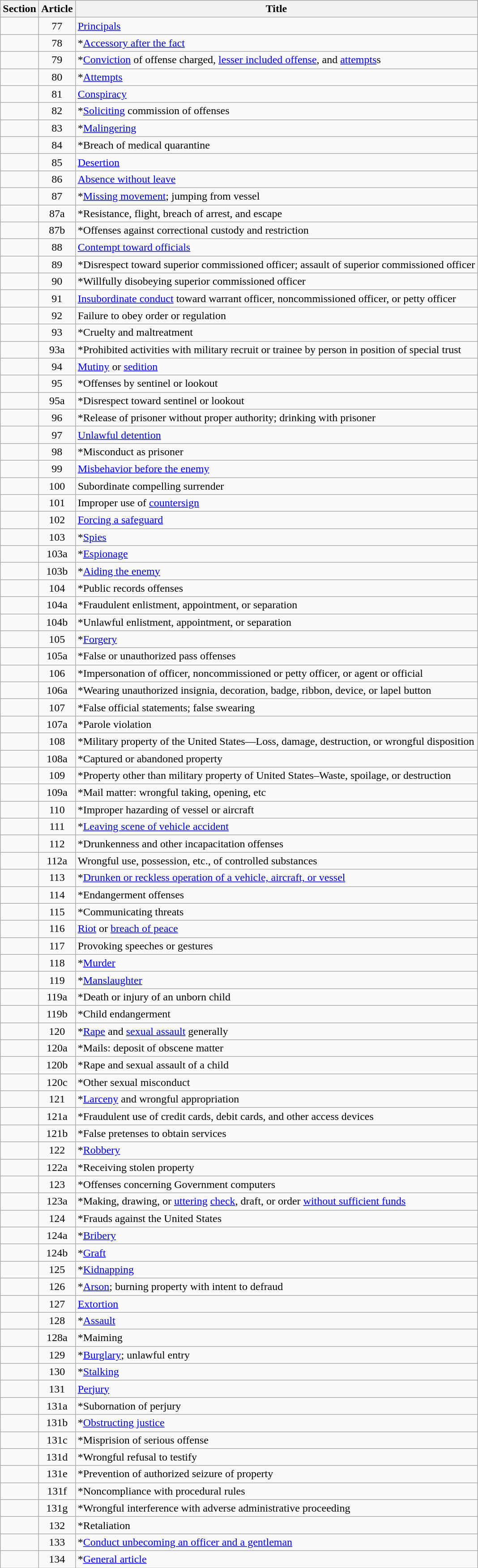<table class=wikitable>
<tr>
<th>Section</th>
<th>Article</th>
<th>Title</th>
</tr>
<tr>
<td></td>
<td style="text-align:center;">77</td>
<td><a href='#'>Principals</a></td>
</tr>
<tr>
<td></td>
<td style="text-align:center;">78</td>
<td>*<a href='#'>Accessory after the fact</a></td>
</tr>
<tr>
<td></td>
<td style="text-align:center;">79</td>
<td>*<a href='#'>Conviction</a> of  offense charged, <a href='#'>lesser included offense</a>, and <a href='#'>attempts</a>s</td>
</tr>
<tr>
<td></td>
<td style="text-align:center;">80</td>
<td>*<a href='#'>Attempts</a></td>
</tr>
<tr>
<td></td>
<td style="text-align:center;">81</td>
<td><a href='#'>Conspiracy</a></td>
</tr>
<tr>
<td></td>
<td style="text-align:center;">82</td>
<td>*<a href='#'>Soliciting</a> commission of offenses</td>
</tr>
<tr>
<td></td>
<td style="text-align:center;">83</td>
<td>*<a href='#'>Malingering</a></td>
</tr>
<tr>
<td></td>
<td style="text-align:center;">84</td>
<td>*Breach of medical quarantine</td>
</tr>
<tr>
<td></td>
<td style="text-align:center;">85</td>
<td><a href='#'>Desertion</a></td>
</tr>
<tr>
<td></td>
<td style="text-align:center;">86</td>
<td><a href='#'>Absence without leave</a></td>
</tr>
<tr>
<td></td>
<td style="text-align:center;">87</td>
<td>*<a href='#'>Missing movement</a>; jumping from vessel</td>
</tr>
<tr>
<td></td>
<td style="text-align:center;">87a</td>
<td>*Resistance, flight, breach of arrest, and escape</td>
</tr>
<tr>
<td></td>
<td style="text-align:center;">87b</td>
<td>*Offenses against correctional custody and restriction</td>
</tr>
<tr>
<td></td>
<td style="text-align:center;">88</td>
<td><a href='#'>Contempt toward officials</a></td>
</tr>
<tr>
<td></td>
<td style="text-align:center;">89</td>
<td>*Disrespect toward superior commissioned officer; assault of superior commissioned officer</td>
</tr>
<tr>
<td></td>
<td style="text-align:center;">90</td>
<td>*Willfully disobeying superior commissioned officer</td>
</tr>
<tr>
<td></td>
<td style="text-align:center;">91</td>
<td><a href='#'>Insubordinate conduct</a> toward warrant officer, noncommissioned officer, or petty officer</td>
</tr>
<tr>
<td></td>
<td style="text-align:center;">92</td>
<td>Failure to obey order or regulation</td>
</tr>
<tr>
<td></td>
<td style="text-align:center;">93</td>
<td>*Cruelty and maltreatment</td>
</tr>
<tr>
<td></td>
<td style="text-align:center;">93a</td>
<td>*Prohibited activities with military recruit or trainee by person in position of special trust</td>
</tr>
<tr>
<td></td>
<td style="text-align:center;">94</td>
<td><a href='#'>Mutiny</a> or <a href='#'>sedition</a></td>
</tr>
<tr>
<td></td>
<td style="text-align:center;">95</td>
<td>*Offenses by sentinel or lookout</td>
</tr>
<tr>
<td></td>
<td style="text-align:center;">95a</td>
<td>*Disrespect toward sentinel or lookout</td>
</tr>
<tr>
<td></td>
<td style="text-align:center;">96</td>
<td>*Release of prisoner without proper authority; drinking with prisoner</td>
</tr>
<tr>
<td></td>
<td style="text-align:center;">97</td>
<td><a href='#'>Unlawful detention</a></td>
</tr>
<tr>
<td></td>
<td style="text-align:center;">98</td>
<td>*Misconduct as prisoner</td>
</tr>
<tr>
<td></td>
<td style="text-align:center;">99</td>
<td><a href='#'>Misbehavior before the enemy</a></td>
</tr>
<tr>
<td></td>
<td style="text-align:center;">100</td>
<td>Subordinate compelling surrender</td>
</tr>
<tr>
<td></td>
<td style="text-align:center;">101</td>
<td>Improper use of <a href='#'>countersign</a></td>
</tr>
<tr>
<td></td>
<td style="text-align:center;">102</td>
<td><a href='#'>Forcing a safeguard</a></td>
</tr>
<tr>
<td></td>
<td style="text-align:center;">103</td>
<td>*<a href='#'>Spies</a></td>
</tr>
<tr>
<td></td>
<td style="text-align:center;">103a</td>
<td>*<a href='#'>Espionage</a></td>
</tr>
<tr>
<td></td>
<td style="text-align:center;">103b</td>
<td>*<a href='#'>Aiding the enemy</a></td>
</tr>
<tr>
<td></td>
<td style="text-align:center;">104</td>
<td>*Public records offenses</td>
</tr>
<tr>
<td></td>
<td style="text-align:center;">104a</td>
<td>*Fraudulent enlistment, appointment, or separation</td>
</tr>
<tr>
<td></td>
<td style="text-align:center;">104b</td>
<td>*Unlawful enlistment, appointment, or separation</td>
</tr>
<tr>
<td></td>
<td style="text-align:center;">105</td>
<td>*<a href='#'>Forgery</a></td>
</tr>
<tr>
<td></td>
<td style="text-align:center;">105a</td>
<td>*False or unauthorized pass offenses</td>
</tr>
<tr>
<td></td>
<td style="text-align:center;">106</td>
<td>*Impersonation of officer, noncommissioned or petty officer, or agent or official</td>
</tr>
<tr>
<td></td>
<td style="text-align:center;">106a</td>
<td>*Wearing unauthorized insignia, decoration, badge, ribbon, device, or lapel button</td>
</tr>
<tr>
<td></td>
<td style="text-align:center;">107</td>
<td>*False official statements; false swearing</td>
</tr>
<tr>
<td></td>
<td style="text-align:center;">107a</td>
<td>*Parole violation</td>
</tr>
<tr>
<td></td>
<td style="text-align:center;">108</td>
<td>*Military property of the United States—Loss, damage, destruction, or wrongful disposition</td>
</tr>
<tr>
<td></td>
<td style="text-align:center;">108a</td>
<td>*Captured or abandoned property</td>
</tr>
<tr>
<td></td>
<td style="text-align:center;">109</td>
<td>*Property other than military property of United States–Waste, spoilage, or destruction</td>
</tr>
<tr>
<td></td>
<td style="text-align:center;">109a</td>
<td>*Mail matter: wrongful taking, opening, etc</td>
</tr>
<tr>
<td></td>
<td style="text-align:center;">110</td>
<td>*Improper hazarding of vessel or aircraft</td>
</tr>
<tr>
<td></td>
<td style="text-align:center;">111</td>
<td>*<a href='#'>Leaving scene of vehicle accident</a></td>
</tr>
<tr>
<td></td>
<td style="text-align:center;">112</td>
<td>*Drunkenness and other incapacitation offenses</td>
</tr>
<tr>
<td></td>
<td style="text-align:center;">112a</td>
<td>Wrongful use, possession, etc., of controlled substances</td>
</tr>
<tr>
<td></td>
<td style="text-align:center;">113</td>
<td>*<a href='#'>Drunken or reckless operation of a vehicle, aircraft, or vessel</a></td>
</tr>
<tr>
<td></td>
<td style="text-align:center;">114</td>
<td>*Endangerment offenses</td>
</tr>
<tr>
<td></td>
<td style="text-align:center;">115</td>
<td>*Communicating threats</td>
</tr>
<tr>
<td></td>
<td style="text-align:center;">116</td>
<td><a href='#'>Riot</a> or <a href='#'>breach of peace</a></td>
</tr>
<tr>
<td></td>
<td style="text-align:center;">117</td>
<td>Provoking speeches or gestures</td>
</tr>
<tr>
<td></td>
<td style="text-align:center;">118</td>
<td>*<a href='#'>Murder</a></td>
</tr>
<tr>
<td></td>
<td style="text-align:center;">119</td>
<td>*<a href='#'>Manslaughter</a></td>
</tr>
<tr>
<td></td>
<td style="text-align:center;">119a</td>
<td>*Death or injury of an unborn child</td>
</tr>
<tr>
<td></td>
<td style="text-align:center;">119b</td>
<td>*Child endangerment</td>
</tr>
<tr>
<td></td>
<td style="text-align:center;">120</td>
<td>*<a href='#'>Rape</a> and <a href='#'>sexual assault</a> generally</td>
</tr>
<tr>
<td></td>
<td style="text-align:center;">120a</td>
<td>*Mails: deposit of obscene matter</td>
</tr>
<tr>
<td></td>
<td style="text-align:center;">120b</td>
<td>*Rape and sexual assault of a child</td>
</tr>
<tr>
<td></td>
<td style="text-align:center;">120c</td>
<td>*Other sexual misconduct</td>
</tr>
<tr>
<td></td>
<td style="text-align:center;">121</td>
<td>*<a href='#'>Larceny</a> and wrongful appropriation</td>
</tr>
<tr>
<td></td>
<td style="text-align:center;">121a</td>
<td>*Fraudulent use of credit cards, debit cards, and other access devices</td>
</tr>
<tr>
<td></td>
<td style="text-align:center;">121b</td>
<td>*False pretenses to obtain services</td>
</tr>
<tr>
<td></td>
<td style="text-align:center;">122</td>
<td>*<a href='#'>Robbery</a></td>
</tr>
<tr>
<td></td>
<td style="text-align:center;">122a</td>
<td>*Receiving stolen property</td>
</tr>
<tr>
<td></td>
<td style="text-align:center;">123</td>
<td>*Offenses concerning Government computers</td>
</tr>
<tr>
<td></td>
<td style="text-align:center;">123a</td>
<td>*Making, drawing, or <a href='#'>uttering</a> <a href='#'>check</a>, draft, or order <a href='#'>without sufficient funds</a></td>
</tr>
<tr>
<td></td>
<td style="text-align:center;">124</td>
<td>*Frauds against the United States</td>
</tr>
<tr>
<td></td>
<td style="text-align:center;">124a</td>
<td>*<a href='#'>Bribery</a></td>
</tr>
<tr>
<td></td>
<td style="text-align:center;">124b</td>
<td>*<a href='#'>Graft</a></td>
</tr>
<tr>
<td></td>
<td style="text-align:center;">125</td>
<td>*<a href='#'>Kidnapping</a></td>
</tr>
<tr>
<td></td>
<td style="text-align:center;">126</td>
<td>*<a href='#'>Arson</a>; burning property with intent to defraud</td>
</tr>
<tr>
<td></td>
<td style="text-align:center;">127</td>
<td><a href='#'>Extortion</a></td>
</tr>
<tr>
<td></td>
<td style="text-align:center;">128</td>
<td>*<a href='#'>Assault</a></td>
</tr>
<tr>
<td></td>
<td style="text-align:center;">128a</td>
<td>*Maiming</td>
</tr>
<tr>
<td></td>
<td style="text-align:center;">129</td>
<td>*<a href='#'>Burglary</a>; unlawful entry</td>
</tr>
<tr>
<td></td>
<td style="text-align:center;">130</td>
<td>*<a href='#'>Stalking</a></td>
</tr>
<tr>
<td></td>
<td style="text-align:center;">131</td>
<td><a href='#'>Perjury</a></td>
</tr>
<tr>
<td></td>
<td style="text-align:center;">131a</td>
<td>*Subornation of perjury</td>
</tr>
<tr>
<td></td>
<td style="text-align:center;">131b</td>
<td>*<a href='#'>Obstructing justice</a></td>
</tr>
<tr>
<td></td>
<td style="text-align:center;">131c</td>
<td>*Misprision of serious offense</td>
</tr>
<tr>
<td></td>
<td style="text-align:center;">131d</td>
<td>*Wrongful refusal to testify</td>
</tr>
<tr>
<td></td>
<td style="text-align:center;">131e</td>
<td>*Prevention of authorized seizure of property</td>
</tr>
<tr>
<td></td>
<td style="text-align:center;">131f</td>
<td>*Noncompliance with procedural rules</td>
</tr>
<tr>
<td></td>
<td style="text-align:center;">131g</td>
<td>*Wrongful interference with adverse administrative proceeding</td>
</tr>
<tr>
<td></td>
<td style="text-align:center;">132</td>
<td>*Retaliation</td>
</tr>
<tr>
<td></td>
<td style="text-align:center;">133</td>
<td>*<a href='#'>Conduct unbecoming an officer and a gentleman</a></td>
</tr>
<tr>
<td></td>
<td style="text-align:center;">134</td>
<td>*<a href='#'>General article</a></td>
</tr>
</table>
